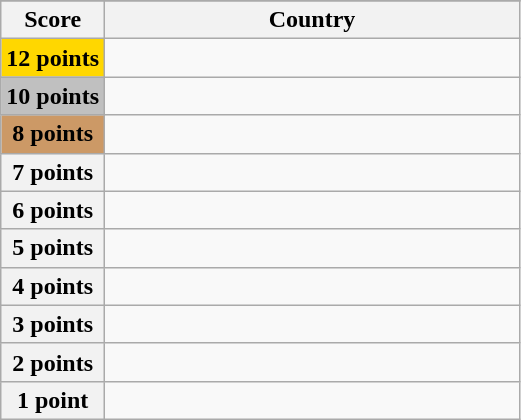<table class="wikitable">
<tr>
</tr>
<tr>
<th scope="col" width="20%">Score</th>
<th scope="col">Country</th>
</tr>
<tr>
<th scope="row" style="background:gold">12 points</th>
<td></td>
</tr>
<tr>
<th scope="row" style="background:silver">10 points</th>
<td></td>
</tr>
<tr>
<th scope="row" style="background:#CC9966">8 points</th>
<td></td>
</tr>
<tr>
<th scope="row">7 points</th>
<td></td>
</tr>
<tr>
<th scope="row">6 points</th>
<td></td>
</tr>
<tr>
<th scope="row">5 points</th>
<td></td>
</tr>
<tr>
<th scope="row">4 points</th>
<td></td>
</tr>
<tr>
<th scope="row">3 points</th>
<td></td>
</tr>
<tr>
<th scope="row">2 points</th>
<td></td>
</tr>
<tr>
<th scope="row">1 point</th>
<td></td>
</tr>
</table>
